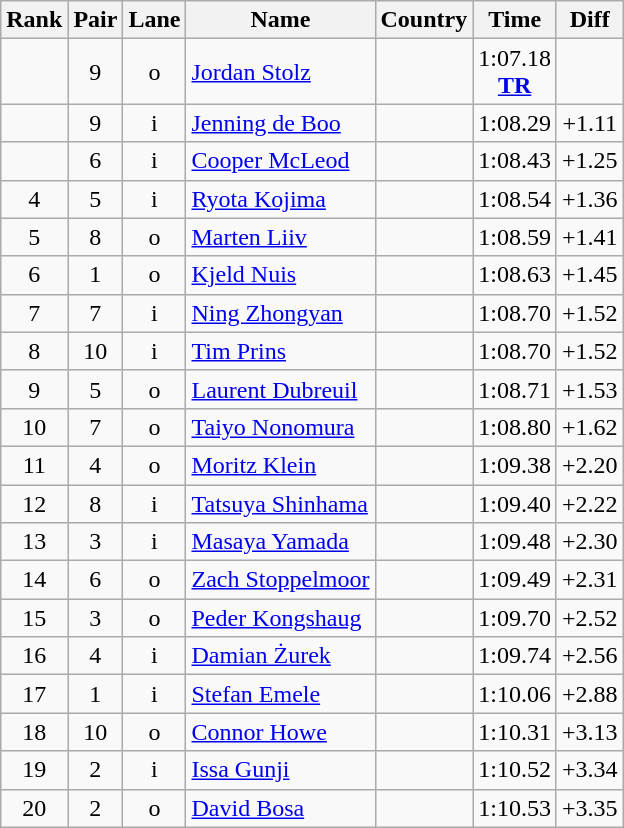<table class="wikitable sortable" style="text-align:center">
<tr>
<th>Rank</th>
<th>Pair</th>
<th>Lane</th>
<th>Name</th>
<th>Country</th>
<th>Time</th>
<th>Diff</th>
</tr>
<tr>
<td></td>
<td>9</td>
<td>o</td>
<td align=left><a href='#'>Jordan Stolz</a></td>
<td align=left></td>
<td>1:07.18<br><strong><a href='#'>TR</a></strong></td>
<td></td>
</tr>
<tr>
<td></td>
<td>9</td>
<td>i</td>
<td align=left><a href='#'>Jenning de Boo</a></td>
<td align=left></td>
<td>1:08.29</td>
<td>+1.11</td>
</tr>
<tr>
<td></td>
<td>6</td>
<td>i</td>
<td align=left><a href='#'>Cooper McLeod</a></td>
<td align=left></td>
<td>1:08.43</td>
<td>+1.25</td>
</tr>
<tr>
<td>4</td>
<td>5</td>
<td>i</td>
<td align=left><a href='#'>Ryota Kojima</a></td>
<td align=left></td>
<td>1:08.54</td>
<td>+1.36</td>
</tr>
<tr>
<td>5</td>
<td>8</td>
<td>o</td>
<td align=left><a href='#'>Marten Liiv</a></td>
<td align=left></td>
<td>1:08.59</td>
<td>+1.41</td>
</tr>
<tr>
<td>6</td>
<td>1</td>
<td>o</td>
<td align=left><a href='#'>Kjeld Nuis</a></td>
<td align=left></td>
<td>1:08.63</td>
<td>+1.45</td>
</tr>
<tr>
<td>7</td>
<td>7</td>
<td>i</td>
<td align=left><a href='#'>Ning Zhongyan</a></td>
<td align=left></td>
<td>1:08.70</td>
<td>+1.52</td>
</tr>
<tr>
<td>8</td>
<td>10</td>
<td>i</td>
<td align=left><a href='#'>Tim Prins</a></td>
<td align=left></td>
<td>1:08.70</td>
<td>+1.52</td>
</tr>
<tr>
<td>9</td>
<td>5</td>
<td>o</td>
<td align=left><a href='#'>Laurent Dubreuil</a></td>
<td align=left></td>
<td>1:08.71</td>
<td>+1.53</td>
</tr>
<tr>
<td>10</td>
<td>7</td>
<td>o</td>
<td align=left><a href='#'>Taiyo Nonomura</a></td>
<td align=left></td>
<td>1:08.80</td>
<td>+1.62</td>
</tr>
<tr>
<td>11</td>
<td>4</td>
<td>o</td>
<td align=left><a href='#'>Moritz Klein</a></td>
<td align=left></td>
<td>1:09.38</td>
<td>+2.20</td>
</tr>
<tr>
<td>12</td>
<td>8</td>
<td>i</td>
<td align=left><a href='#'>Tatsuya Shinhama</a></td>
<td align=left></td>
<td>1:09.40</td>
<td>+2.22</td>
</tr>
<tr>
<td>13</td>
<td>3</td>
<td>i</td>
<td align=left><a href='#'>Masaya Yamada</a></td>
<td align=left></td>
<td>1:09.48</td>
<td>+2.30</td>
</tr>
<tr>
<td>14</td>
<td>6</td>
<td>o</td>
<td align=left><a href='#'>Zach Stoppelmoor</a></td>
<td align=left></td>
<td>1:09.49</td>
<td>+2.31</td>
</tr>
<tr>
<td>15</td>
<td>3</td>
<td>o</td>
<td align=left><a href='#'>Peder Kongshaug</a></td>
<td align=left></td>
<td>1:09.70</td>
<td>+2.52</td>
</tr>
<tr>
<td>16</td>
<td>4</td>
<td>i</td>
<td align=left><a href='#'>Damian Żurek</a></td>
<td align=left></td>
<td>1:09.74</td>
<td>+2.56</td>
</tr>
<tr>
<td>17</td>
<td>1</td>
<td>i</td>
<td align=left><a href='#'>Stefan Emele</a></td>
<td align=left></td>
<td>1:10.06</td>
<td>+2.88</td>
</tr>
<tr>
<td>18</td>
<td>10</td>
<td>o</td>
<td align=left><a href='#'>Connor Howe</a></td>
<td align=left></td>
<td>1:10.31</td>
<td>+3.13</td>
</tr>
<tr>
<td>19</td>
<td>2</td>
<td>i</td>
<td align=left><a href='#'>Issa Gunji</a></td>
<td align=left></td>
<td>1:10.52</td>
<td>+3.34</td>
</tr>
<tr>
<td>20</td>
<td>2</td>
<td>o</td>
<td align=left><a href='#'>David Bosa</a></td>
<td align=left></td>
<td>1:10.53</td>
<td>+3.35</td>
</tr>
</table>
